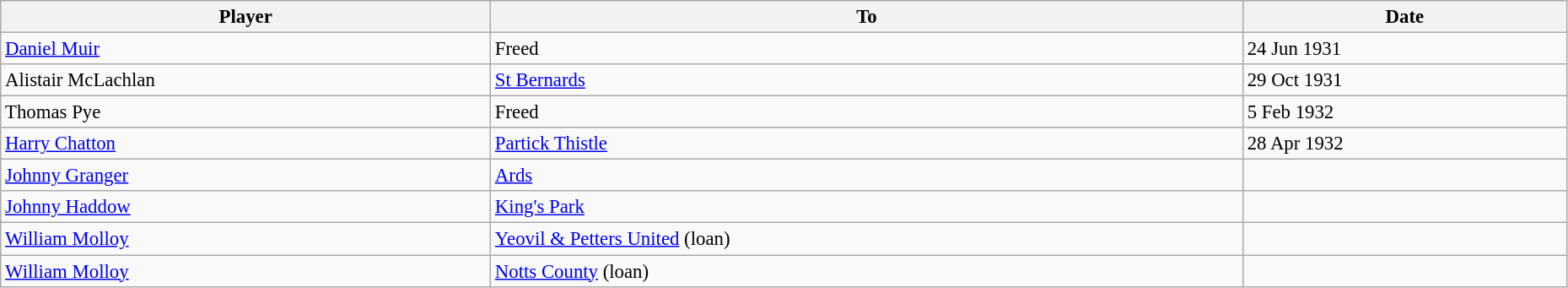<table class="wikitable" style="text-align:center; font-size:95%;width:98%; text-align:left">
<tr>
<th>Player</th>
<th>To</th>
<th>Date</th>
</tr>
<tr>
<td> <a href='#'>Daniel Muir</a></td>
<td> Freed</td>
<td>24 Jun 1931</td>
</tr>
<tr>
<td> Alistair McLachlan</td>
<td> <a href='#'>St Bernards</a></td>
<td>29 Oct 1931</td>
</tr>
<tr>
<td> Thomas Pye</td>
<td> Freed</td>
<td>5 Feb 1932</td>
</tr>
<tr>
<td> <a href='#'>Harry Chatton</a></td>
<td> <a href='#'>Partick Thistle</a></td>
<td>28 Apr 1932</td>
</tr>
<tr>
<td> <a href='#'>Johnny Granger</a></td>
<td> <a href='#'>Ards</a></td>
<td></td>
</tr>
<tr>
<td> <a href='#'>Johnny Haddow</a></td>
<td> <a href='#'>King's Park</a></td>
<td></td>
</tr>
<tr>
<td> <a href='#'>William Molloy</a></td>
<td> <a href='#'>Yeovil & Petters United</a> (loan)</td>
<td></td>
</tr>
<tr>
<td> <a href='#'>William Molloy</a></td>
<td> <a href='#'>Notts County</a> (loan)</td>
<td></td>
</tr>
</table>
